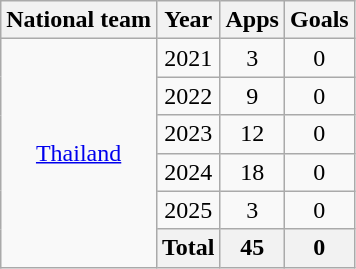<table class="wikitable" style="text-align:center">
<tr>
<th>National team</th>
<th>Year</th>
<th>Apps</th>
<th>Goals</th>
</tr>
<tr>
<td rowspan="7" valign="center"><a href='#'>Thailand</a></td>
<td>2021</td>
<td>3</td>
<td>0</td>
</tr>
<tr>
<td>2022</td>
<td>9</td>
<td>0</td>
</tr>
<tr>
<td>2023</td>
<td>12</td>
<td>0</td>
</tr>
<tr>
<td>2024</td>
<td>18</td>
<td>0</td>
</tr>
<tr>
<td>2025</td>
<td>3</td>
<td>0</td>
</tr>
<tr>
<th>Total</th>
<th>45</th>
<th>0</th>
</tr>
</table>
